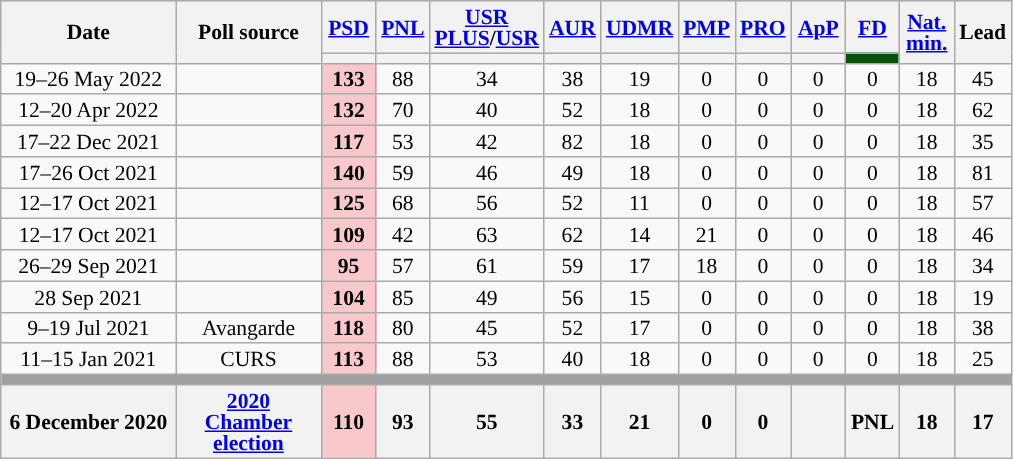<table class="wikitable sortable mw-datatable" style="text-align:center;font-size:90%;line-height:14px;">
<tr style="background:lightgrey;">
<th rowspan="2" style="width:110px;">Date</th>
<th rowspan="2" style="width:90px;">Poll source</th>
<th class="unsortable" style="width:30px;"><a href='#'>PSD</a></th>
<th class="unsortable" style="width:15px;"><a href='#'>PNL</a></th>
<th class="unsortable" style="width:30px;"><a href='#'>USR PLUS</a>/<a href='#'>USR</a></th>
<th class="unsortable" style="width:30px;"><a href='#'>AUR</a></th>
<th class="unsortable" style="width:30px;"><a href='#'>UDMR</a></th>
<th class="unsortable" style="width:30px;"><a href='#'>PMP</a></th>
<th class="unsortable" style="width:30px;"><a href='#'>PRO</a></th>
<th class="unsortable" style="width:30px;"><a href='#'>ApP</a></th>
<th class="unsortable" style="width:15px;"><a href='#'>FD</a></th>
<th rowspan="2" style="width:30px;" style="width:45px;"><a href='#'>Nat. min.</a></th>
<th rowspan="2" style="width:20px;" style="width:45px;">Lead</th>
</tr>
<tr>
<th style="background:"></th>
<th style="background:"></th>
<th style="background:"></th>
<th style="background:"></th>
<th style="background:"></th>
<th style="background:"></th>
<th style="background:"></th>
<th style="background:"></th>
<th style="background:#08510A;"></th>
</tr>
<tr>
<td>19–26 May 2022</td>
<td></td>
<td style="background:#F9C8CA;"><strong>133</strong></td>
<td>88</td>
<td>34</td>
<td>38</td>
<td>19</td>
<td>0</td>
<td>0</td>
<td>0</td>
<td>0</td>
<td>18</td>
<td style="background:">45</td>
</tr>
<tr>
<td>12–20 Apr 2022</td>
<td></td>
<td style="background:#F9C8CA;"><strong>132</strong></td>
<td>70</td>
<td>40</td>
<td>52</td>
<td>18</td>
<td>0</td>
<td>0</td>
<td>0</td>
<td>0</td>
<td>18</td>
<td style="background:">62</td>
</tr>
<tr>
<td>17–22 Dec 2021</td>
<td></td>
<td style="background:#F9C8CA;"><strong>117</strong></td>
<td>53</td>
<td>42</td>
<td>82</td>
<td>18</td>
<td>0</td>
<td>0</td>
<td>0</td>
<td>0</td>
<td>18</td>
<td style="background:">35</td>
</tr>
<tr>
<td>17–26 Oct 2021</td>
<td></td>
<td style="background:#F9C8CA;"><strong>140</strong></td>
<td>59</td>
<td>46</td>
<td>49</td>
<td>18</td>
<td>0</td>
<td>0</td>
<td>0</td>
<td>0</td>
<td>18</td>
<td style="background:">81</td>
</tr>
<tr>
<td>12–17 Oct 2021</td>
<td></td>
<td style="background:#F9C8CA;"><strong>125</strong></td>
<td>68</td>
<td>56</td>
<td>52</td>
<td>11</td>
<td>0</td>
<td>0</td>
<td>0</td>
<td>0</td>
<td>18</td>
<td style="background:">57</td>
</tr>
<tr>
<td>12–17 Oct 2021</td>
<td></td>
<td style="background:#F9C8CA;"><strong>109</strong></td>
<td>42</td>
<td>63</td>
<td>62</td>
<td>14</td>
<td>21</td>
<td>0</td>
<td>0</td>
<td>0</td>
<td>18</td>
<td style="background:">46</td>
</tr>
<tr>
<td data-sort-value="2021-09-29">26–29 Sep 2021</td>
<td></td>
<td style="background:#F9C8CA;"><strong>95</strong></td>
<td>57</td>
<td>61</td>
<td>59</td>
<td>17</td>
<td>18</td>
<td>0</td>
<td>0</td>
<td>0</td>
<td>18</td>
<td style="background:">34</td>
</tr>
<tr>
<td>28 Sep 2021</td>
<td></td>
<td style="background:#F9C8CA;"><strong>104</strong></td>
<td>85</td>
<td>49</td>
<td>56</td>
<td>15</td>
<td>0</td>
<td>0</td>
<td>0</td>
<td>0</td>
<td>18</td>
<td style="background:">19</td>
</tr>
<tr>
<td>9–19 Jul 2021</td>
<td>Avangarde</td>
<td style="background:#F9C8CA;"><strong>118</strong></td>
<td>80</td>
<td>45</td>
<td>52</td>
<td>17</td>
<td>0</td>
<td>0</td>
<td>0</td>
<td>0</td>
<td>18</td>
<td style="background:">38</td>
</tr>
<tr>
<td>11–15 Jan 2021</td>
<td>CURS</td>
<td style="background:#F9C8CA;"><strong>113</strong></td>
<td>88</td>
<td>53</td>
<td>40</td>
<td>18</td>
<td>0</td>
<td>0</td>
<td>0</td>
<td>0</td>
<td>18</td>
<td style="background:">25</td>
</tr>
<tr>
<td colspan="13" style="background:#A0A0A0"></td>
</tr>
<tr>
<th data-sort-value="2020-12-06">6 December 2020</th>
<th><a href='#'>2020 Chamber election</a></th>
<th style="background:#F9C8CA;">110</th>
<th>93</th>
<th>55</th>
<th>33</th>
<th>21</th>
<th>0</th>
<th>0</th>
<th></th>
<th>PNL</th>
<th>18</th>
<th style="background:">17</th>
</tr>
</table>
